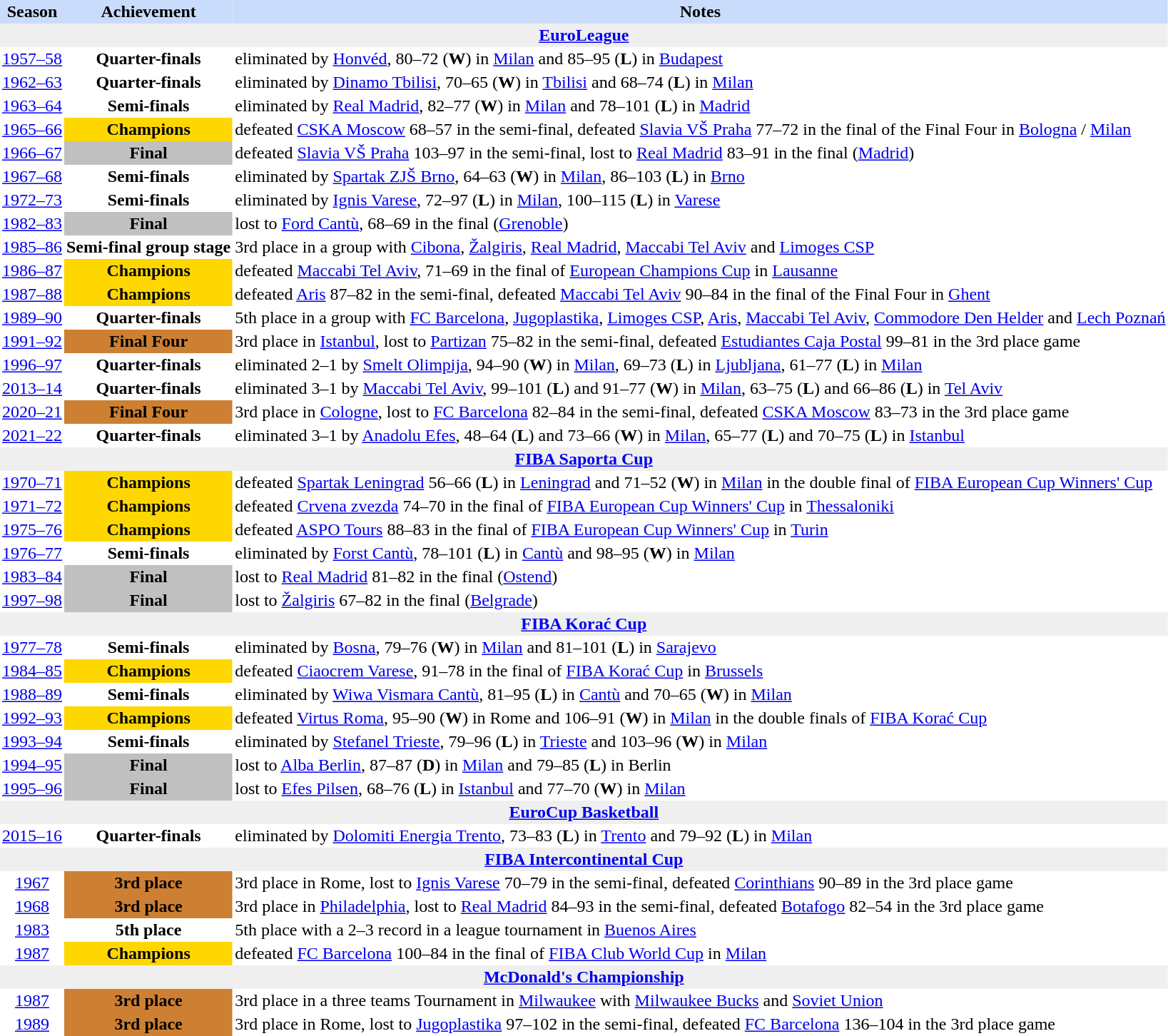<table class="toccolours" border="0" cellpadding="2" cellspacing="0" align="left" style="margin:0.5em;">
<tr bgcolor=#CADCFB>
<th>Season</th>
<th>Achievement</th>
<th>Notes</th>
</tr>
<tr>
<th colspan="4" bgcolor=#EFEFEF><a href='#'>EuroLeague</a></th>
</tr>
<tr>
<td align="center"><a href='#'>1957–58</a></td>
<td align="center"><strong>Quarter-finals</strong></td>
<td align="left">eliminated by <a href='#'>Honvéd</a>, 80–72 (<strong>W</strong>) in <a href='#'>Milan</a> and 85–95 (<strong>L</strong>) in <a href='#'>Budapest</a></td>
</tr>
<tr>
<td align="center"><a href='#'>1962–63</a></td>
<td align="center"><strong>Quarter-finals</strong></td>
<td align="left">eliminated by <a href='#'>Dinamo Tbilisi</a>, 70–65 (<strong>W</strong>) in <a href='#'>Tbilisi</a> and 68–74 (<strong>L</strong>) in <a href='#'>Milan</a></td>
</tr>
<tr>
<td align="center"><a href='#'>1963–64</a></td>
<td align="center"><strong>Semi-finals</strong></td>
<td align="left">eliminated by <a href='#'>Real Madrid</a>, 82–77 (<strong>W</strong>) in <a href='#'>Milan</a> and 78–101 (<strong>L</strong>) in <a href='#'>Madrid</a></td>
</tr>
<tr>
<td align="center"><a href='#'>1965–66</a></td>
<td align="center" bgcolor="gold"><strong>Champions</strong></td>
<td align="left">defeated <a href='#'>CSKA Moscow</a> 68–57 in the semi-final, defeated <a href='#'>Slavia VŠ Praha</a> 77–72 in the final of the Final Four in <a href='#'>Bologna</a> / <a href='#'>Milan</a></td>
</tr>
<tr>
<td align="center"><a href='#'>1966–67</a></td>
<td align="center" bgcolor= silver><strong>Final</strong></td>
<td align="left">defeated <a href='#'>Slavia VŠ Praha</a> 103–97 in the semi-final, lost to <a href='#'>Real Madrid</a> 83–91 in the final (<a href='#'>Madrid</a>)</td>
</tr>
<tr>
<td align="center"><a href='#'>1967–68</a></td>
<td align="center"><strong>Semi-finals</strong></td>
<td align="left">eliminated by <a href='#'>Spartak ZJŠ Brno</a>, 64–63 (<strong>W</strong>) in <a href='#'>Milan</a>, 86–103 (<strong>L</strong>) in <a href='#'>Brno</a></td>
</tr>
<tr>
<td align="center"><a href='#'>1972–73</a></td>
<td align="center"><strong>Semi-finals</strong></td>
<td align="left">eliminated by <a href='#'>Ignis Varese</a>, 72–97 (<strong>L</strong>) in <a href='#'>Milan</a>, 100–115 (<strong>L</strong>) in <a href='#'>Varese</a></td>
</tr>
<tr>
<td align="center"><a href='#'>1982–83</a></td>
<td align="center" bgcolor= silver><strong>Final</strong></td>
<td align="left">lost to <a href='#'>Ford Cantù</a>, 68–69 in the final (<a href='#'>Grenoble</a>)</td>
</tr>
<tr>
<td align="center"><a href='#'>1985–86</a></td>
<td align="center"><strong>Semi-final group stage</strong></td>
<td align="left">3rd place in a group with <a href='#'>Cibona</a>, <a href='#'>Žalgiris</a>, <a href='#'>Real Madrid</a>, <a href='#'>Maccabi Tel Aviv</a> and <a href='#'>Limoges CSP</a></td>
</tr>
<tr>
<td align="center"><a href='#'>1986–87</a></td>
<td align="center" bgcolor="gold"><strong>Champions</strong></td>
<td align="left">defeated <a href='#'>Maccabi Tel Aviv</a>, 71–69 in the final of <a href='#'>European Champions Cup</a> in <a href='#'>Lausanne</a></td>
</tr>
<tr>
<td align="center"><a href='#'>1987–88</a></td>
<td align="center" bgcolor="gold"><strong>Champions</strong></td>
<td align="left">defeated <a href='#'>Aris</a> 87–82 in the semi-final, defeated <a href='#'>Maccabi Tel Aviv</a> 90–84 in the final of the Final Four in <a href='#'>Ghent</a></td>
</tr>
<tr>
<td align="center"><a href='#'>1989–90</a></td>
<td align="center"><strong>Quarter-finals</strong></td>
<td align="left">5th place in a group with <a href='#'>FC Barcelona</a>, <a href='#'>Jugoplastika</a>, <a href='#'>Limoges CSP</a>, <a href='#'>Aris</a>, <a href='#'>Maccabi Tel Aviv</a>, <a href='#'>Commodore Den Helder</a> and <a href='#'>Lech Poznań</a></td>
</tr>
<tr>
<td align="center"><a href='#'>1991–92</a></td>
<td align="center" bgcolor= #CD7F32><strong>Final Four</strong></td>
<td align="left">3rd place in <a href='#'>Istanbul</a>, lost to <a href='#'>Partizan</a> 75–82 in the semi-final, defeated <a href='#'>Estudiantes Caja Postal</a> 99–81 in the 3rd place game</td>
</tr>
<tr>
<td align="center"><a href='#'>1996–97</a></td>
<td align="center"><strong>Quarter-finals</strong></td>
<td align="left">eliminated 2–1 by <a href='#'>Smelt Olimpija</a>, 94–90 (<strong>W</strong>) in <a href='#'>Milan</a>, 69–73 (<strong>L</strong>) in <a href='#'>Ljubljana</a>, 61–77 (<strong>L</strong>) in <a href='#'>Milan</a></td>
</tr>
<tr>
<td align="center"><a href='#'>2013–14</a></td>
<td align="center"><strong>Quarter-finals</strong></td>
<td align="left">eliminated 3–1 by <a href='#'>Maccabi Tel Aviv</a>, 99–101 (<strong>L</strong>) and 91–77 (<strong>W</strong>) in <a href='#'>Milan</a>, 63–75 (<strong>L</strong>) and 66–86 (<strong>L</strong>) in <a href='#'>Tel Aviv</a></td>
</tr>
<tr>
<td align="center"><a href='#'>2020–21</a></td>
<td align="center" bgcolor= #CD7F32><strong>Final Four</strong></td>
<td align="left">3rd place in <a href='#'>Cologne</a>, lost to <a href='#'>FC Barcelona</a> 82–84 in the semi-final, defeated <a href='#'>CSKA Moscow</a> 83–73 in the 3rd place game</td>
</tr>
<tr>
<td align="center"><a href='#'>2021–22</a></td>
<td align="center"><strong>Quarter-finals</strong></td>
<td align="left">eliminated 3–1 by <a href='#'>Anadolu Efes</a>, 48–64 (<strong>L</strong>) and 73–66 (<strong>W</strong>) in <a href='#'>Milan</a>, 65–77 (<strong>L</strong>) and 70–75 (<strong>L</strong>) in <a href='#'>Istanbul</a></td>
</tr>
<tr>
<th colspan="4" bgcolor=#EFEFEF><a href='#'>FIBA Saporta Cup</a></th>
</tr>
<tr>
<td align="center"><a href='#'>1970–71</a></td>
<td align="center" bgcolor="gold"><strong>Champions</strong></td>
<td align="left">defeated <a href='#'>Spartak Leningrad</a> 56–66 (<strong>L</strong>) in <a href='#'>Leningrad</a> and 71–52 (<strong>W</strong>) in <a href='#'>Milan</a> in the double final of <a href='#'>FIBA European Cup Winners' Cup</a></td>
</tr>
<tr>
<td align="center"><a href='#'>1971–72</a></td>
<td align="center" bgcolor="gold"><strong>Champions</strong></td>
<td align="left">defeated <a href='#'>Crvena zvezda</a> 74–70 in the final of <a href='#'>FIBA European Cup Winners' Cup</a> in <a href='#'>Thessaloniki</a></td>
</tr>
<tr>
<td align="center"><a href='#'>1975–76</a></td>
<td align="center" bgcolor="gold"><strong>Champions</strong></td>
<td align="left">defeated <a href='#'>ASPO Tours</a> 88–83 in the final of <a href='#'>FIBA European Cup Winners' Cup</a> in <a href='#'>Turin</a></td>
</tr>
<tr>
<td align="center"><a href='#'>1976–77</a></td>
<td align="center"><strong>Semi-finals</strong></td>
<td align="left">eliminated by <a href='#'>Forst Cantù</a>, 78–101 (<strong>L</strong>) in <a href='#'>Cantù</a> and 98–95 (<strong>W</strong>) in <a href='#'>Milan</a></td>
</tr>
<tr>
<td align="center"><a href='#'>1983–84</a></td>
<td align="center" bgcolor= silver><strong>Final</strong></td>
<td align="left">lost to <a href='#'>Real Madrid</a> 81–82 in the final (<a href='#'>Ostend</a>)</td>
</tr>
<tr>
<td align="center"><a href='#'>1997–98</a></td>
<td align="center" bgcolor= silver><strong>Final</strong></td>
<td align="left">lost to <a href='#'>Žalgiris</a> 67–82 in the final (<a href='#'>Belgrade</a>)</td>
</tr>
<tr>
<th colspan="4" bgcolor=#EFEFEF><a href='#'>FIBA Korać Cup</a></th>
</tr>
<tr>
<td align="center"><a href='#'>1977–78</a></td>
<td align="center"><strong>Semi-finals</strong></td>
<td align="left">eliminated by <a href='#'>Bosna</a>, 79–76 (<strong>W</strong>) in <a href='#'>Milan</a> and 81–101 (<strong>L</strong>) in <a href='#'>Sarajevo</a></td>
</tr>
<tr>
<td align="center"><a href='#'>1984–85</a></td>
<td align="center" bgcolor="gold"><strong>Champions</strong></td>
<td align="left">defeated <a href='#'>Ciaocrem Varese</a>, 91–78 in the final of <a href='#'>FIBA Korać Cup</a> in <a href='#'>Brussels</a></td>
</tr>
<tr>
<td align="center"><a href='#'>1988–89</a></td>
<td align="center"><strong>Semi-finals</strong></td>
<td align="left">eliminated by <a href='#'>Wiwa Vismara Cantù</a>, 81–95 (<strong>L</strong>) in <a href='#'>Cantù</a> and 70–65 (<strong>W</strong>) in <a href='#'>Milan</a></td>
</tr>
<tr>
<td align="center"><a href='#'>1992–93</a></td>
<td align="center" bgcolor="gold"><strong>Champions</strong></td>
<td align="left">defeated <a href='#'>Virtus Roma</a>, 95–90 (<strong>W</strong>) in Rome and 106–91 (<strong>W</strong>) in <a href='#'>Milan</a> in the double finals of <a href='#'>FIBA Korać Cup</a></td>
</tr>
<tr>
<td align="center"><a href='#'>1993–94</a></td>
<td align="center"><strong>Semi-finals</strong></td>
<td align="left">eliminated by <a href='#'>Stefanel Trieste</a>, 79–96 (<strong>L</strong>) in <a href='#'>Trieste</a> and 103–96 (<strong>W</strong>) in <a href='#'>Milan</a></td>
</tr>
<tr>
<td align="center"><a href='#'>1994–95</a></td>
<td align="center" bgcolor= silver><strong>Final</strong></td>
<td align="left">lost to <a href='#'>Alba Berlin</a>, 87–87 (<strong>D</strong>) in <a href='#'>Milan</a> and 79–85 (<strong>L</strong>) in Berlin</td>
</tr>
<tr>
<td align="center"><a href='#'>1995–96</a></td>
<td align="center" bgcolor= silver><strong>Final</strong></td>
<td align="left">lost to <a href='#'>Efes Pilsen</a>, 68–76 (<strong>L</strong>) in <a href='#'>Istanbul</a> and 77–70 (<strong>W</strong>) in <a href='#'>Milan</a></td>
</tr>
<tr>
<th colspan="4" bgcolor=#EFEFEF><a href='#'>EuroCup Basketball</a></th>
</tr>
<tr>
<td align="center"><a href='#'>2015–16</a></td>
<td align="center"><strong>Quarter-finals</strong></td>
<td align="left">eliminated by <a href='#'>Dolomiti Energia Trento</a>, 73–83 (<strong>L</strong>) in <a href='#'>Trento</a> and 79–92 (<strong>L</strong>) in <a href='#'>Milan</a></td>
</tr>
<tr>
<th colspan="4" bgcolor=#EFEFEF><a href='#'>FIBA Intercontinental Cup</a></th>
</tr>
<tr>
<td align="center"><a href='#'>1967</a></td>
<td align="center" bgcolor= #CD7F32><strong>3rd place</strong></td>
<td align="left">3rd place in Rome, lost to <a href='#'>Ignis Varese</a> 70–79 in the semi-final, defeated <a href='#'>Corinthians</a> 90–89 in the 3rd place game</td>
</tr>
<tr>
<td align="center"><a href='#'>1968</a></td>
<td align="center" bgcolor= #CD7F32><strong>3rd place</strong></td>
<td align="left">3rd place in <a href='#'>Philadelphia</a>, lost to <a href='#'>Real Madrid</a> 84–93 in the semi-final, defeated <a href='#'>Botafogo</a> 82–54 in the 3rd place game</td>
</tr>
<tr>
<td align="center"><a href='#'>1983</a></td>
<td align="center"><strong>5th place</strong></td>
<td align="left">5th place with a 2–3 record in a league tournament in <a href='#'>Buenos Aires</a></td>
</tr>
<tr>
<td align="center"><a href='#'>1987</a></td>
<td align="center" bgcolor="gold"><strong>Champions</strong></td>
<td align="left">defeated <a href='#'>FC Barcelona</a> 100–84 in the final of <a href='#'>FIBA Club World Cup</a> in <a href='#'>Milan</a></td>
</tr>
<tr>
<th colspan="4" bgcolor=#EFEFEF><a href='#'>McDonald's Championship</a></th>
</tr>
<tr>
<td align="center"><a href='#'>1987</a></td>
<td align="center" bgcolor= #CD7F32><strong>3rd place</strong></td>
<td align="left">3rd place in a three teams Tournament in <a href='#'>Milwaukee</a> with <a href='#'>Milwaukee Bucks</a> and <a href='#'>Soviet Union</a></td>
</tr>
<tr>
<td align="center"><a href='#'>1989</a></td>
<td align="center" bgcolor= #CD7F32><strong>3rd place</strong></td>
<td align="left">3rd place in Rome, lost to <a href='#'>Jugoplastika</a> 97–102 in the semi-final, defeated <a href='#'>FC Barcelona</a> 136–104 in the 3rd place game</td>
</tr>
</table>
